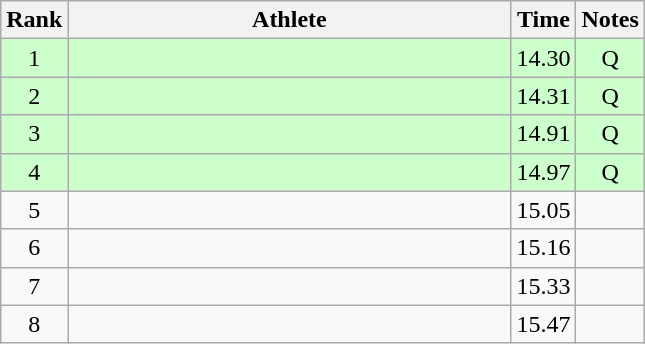<table class="wikitable" style="text-align:center">
<tr>
<th>Rank</th>
<th Style="width:18em">Athlete</th>
<th>Time</th>
<th>Notes</th>
</tr>
<tr style="background:#cfc">
<td>1</td>
<td style="text-align:left"></td>
<td>14.30</td>
<td>Q</td>
</tr>
<tr style="background:#cfc">
<td>2</td>
<td style="text-align:left"></td>
<td>14.31</td>
<td>Q</td>
</tr>
<tr style="background:#cfc">
<td>3</td>
<td style="text-align:left"></td>
<td>14.91</td>
<td>Q</td>
</tr>
<tr style="background:#cfc">
<td>4</td>
<td style="text-align:left"></td>
<td>14.97</td>
<td>Q</td>
</tr>
<tr>
<td>5</td>
<td style="text-align:left"></td>
<td>15.05</td>
<td></td>
</tr>
<tr>
<td>6</td>
<td style="text-align:left"></td>
<td>15.16</td>
<td></td>
</tr>
<tr>
<td>7</td>
<td style="text-align:left"></td>
<td>15.33</td>
<td></td>
</tr>
<tr>
<td>8</td>
<td style="text-align:left"></td>
<td>15.47</td>
<td></td>
</tr>
</table>
